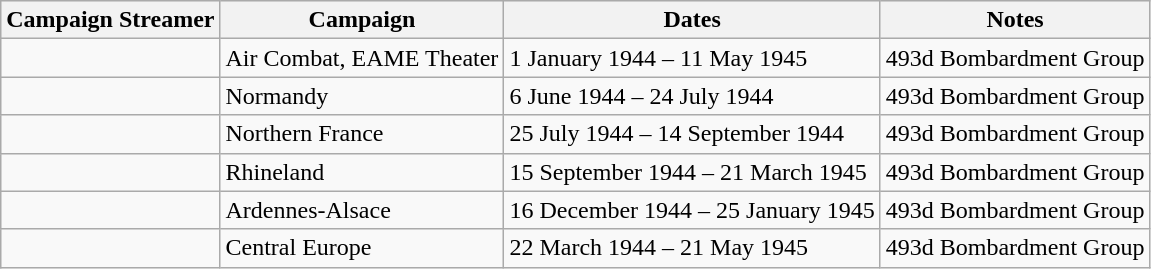<table class="wikitable">
<tr style="background:#efefef;">
<th>Campaign Streamer</th>
<th>Campaign</th>
<th>Dates</th>
<th>Notes</th>
</tr>
<tr>
<td></td>
<td>Air Combat, EAME Theater</td>
<td>1 January 1944 – 11 May 1945</td>
<td>493d Bombardment Group</td>
</tr>
<tr>
<td></td>
<td>Normandy</td>
<td>6 June 1944 – 24 July 1944</td>
<td>493d Bombardment Group</td>
</tr>
<tr>
<td></td>
<td>Northern France</td>
<td>25 July 1944 – 14 September 1944</td>
<td>493d Bombardment Group</td>
</tr>
<tr>
<td></td>
<td>Rhineland</td>
<td>15 September 1944 – 21 March 1945</td>
<td>493d Bombardment Group</td>
</tr>
<tr>
<td></td>
<td>Ardennes-Alsace</td>
<td>16 December 1944 – 25 January 1945</td>
<td>493d Bombardment Group</td>
</tr>
<tr>
<td></td>
<td>Central Europe</td>
<td>22 March 1944 – 21 May 1945</td>
<td>493d Bombardment Group</td>
</tr>
</table>
